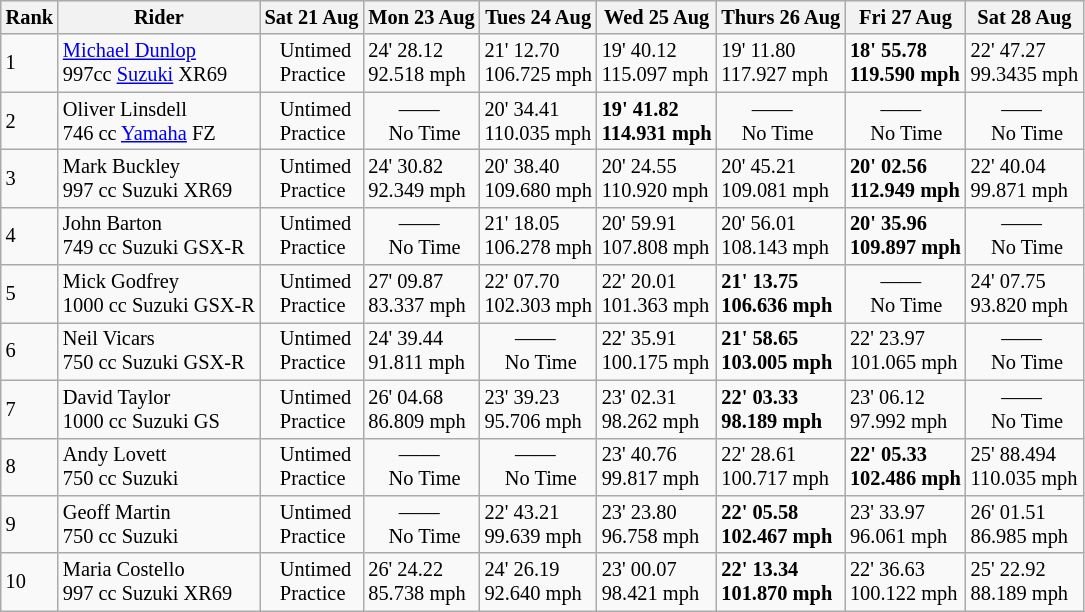<table class="wikitable" style="font-size: 85%;">
<tr style="background:#efefef;">
<th>Rank</th>
<th>Rider</th>
<th>Sat 21 Aug</th>
<th>Mon 23 Aug</th>
<th>Tues 24 Aug</th>
<th>Wed 25 Aug</th>
<th>Thurs 26 Aug</th>
<th>Fri 27 Aug</th>
<th>Sat 28 Aug</th>
</tr>
<tr>
<td>1</td>
<td> <a href='#'>Michael Dunlop</a><br> 997cc <a href='#'>Suzuki</a> XR69</td>
<td>   Untimed<br>   Practice</td>
<td>24' 28.12 <br> 92.518 mph</td>
<td>21' 12.70 <br> 106.725 mph</td>
<td>19' 40.12 <br> 115.097 mph</td>
<td>19' 11.80 <br> 117.927 mph</td>
<td><strong>18' 55.78 <br> 119.590 mph</strong></td>
<td>22' 47.27 <br> 99.3435 mph</td>
</tr>
<tr>
<td>2</td>
<td> Oliver Linsdell<br> 746 cc <a href='#'>Yamaha</a> FZ</td>
<td>   Untimed<br>   Practice</td>
<td>      ——<br>    No Time</td>
<td>20' 34.41 <br> 110.035 mph</td>
<td><strong>19' 41.82 <br> 114.931 mph</strong></td>
<td>      ——<br>    No Time</td>
<td>      ——<br>    No Time</td>
<td>      ——<br>    No Time</td>
</tr>
<tr>
<td>3</td>
<td> Mark Buckley<br> 997 cc Suzuki XR69</td>
<td>   Untimed<br>   Practice</td>
<td>24' 30.82 <br> 92.349 mph</td>
<td>20' 38.40 <br> 109.680 mph</td>
<td>20' 24.55 <br> 110.920 mph</td>
<td>20' 45.21 <br> 109.081 mph</td>
<td><strong>20' 02.56 <br> 112.949 mph</strong></td>
<td>22' 40.04 <br> 99.871 mph</td>
</tr>
<tr>
<td>4</td>
<td> John Barton<br> 749 cc Suzuki GSX-R</td>
<td>   Untimed<br>   Practice</td>
<td>      ——<br>    No Time</td>
<td>21' 18.05 <br> 106.278 mph</td>
<td>20' 59.91 <br> 107.808 mph</td>
<td>20' 56.01 <br> 108.143 mph</td>
<td><strong>20' 35.96 <br> 109.897 mph</strong></td>
<td>      ——<br>    No Time</td>
</tr>
<tr>
<td>5</td>
<td> Mick Godfrey<br> 1000 cc Suzuki GSX-R</td>
<td>   Untimed<br>   Practice</td>
<td>27' 09.87 <br> 83.337 mph</td>
<td>22' 07.70 <br> 102.303 mph</td>
<td>22' 20.01 <br> 101.363 mph</td>
<td><strong>21' 13.75 <br> 106.636 mph</strong></td>
<td>      ——<br>    No Time</td>
<td>24' 07.75 <br> 93.820 mph</td>
</tr>
<tr>
<td>6</td>
<td> Neil Vicars<br> 750 cc Suzuki GSX-R</td>
<td>   Untimed<br>   Practice</td>
<td>24' 39.44 <br> 91.811 mph</td>
<td>      ——<br>    No Time</td>
<td>22' 35.91 <br> 100.175 mph</td>
<td><strong>21' 58.65 <br> 103.005 mph</strong></td>
<td>22' 23.97 <br> 101.065 mph</td>
<td>      ——<br>    No Time</td>
</tr>
<tr>
<td>7</td>
<td> David Taylor<br> 1000 cc Suzuki GS</td>
<td>   Untimed<br>   Practice</td>
<td>26' 04.68 <br> 86.809 mph</td>
<td>23' 39.23 <br> 95.706 mph</td>
<td>23' 02.31 <br> 98.262 mph</td>
<td><strong>22' 03.33 <br> 98.189 mph</strong></td>
<td>23' 06.12 <br> 97.992 mph</td>
<td>      ——<br>    No Time</td>
</tr>
<tr>
<td>8</td>
<td> Andy Lovett<br> 750 cc Suzuki</td>
<td>   Untimed<br>   Practice</td>
<td>      ——<br>    No Time</td>
<td>      ——<br>    No Time</td>
<td>23' 40.76 <br> 99.817 mph</td>
<td>22' 28.61 <br> 100.717 mph</td>
<td><strong>22' 05.33 <br> 102.486 mph</strong></td>
<td>25' 88.494 <br> 110.035 mph</td>
</tr>
<tr>
<td>9</td>
<td> Geoff Martin<br> 750 cc Suzuki</td>
<td>   Untimed<br>   Practice</td>
<td>      ——<br>    No Time</td>
<td>22' 43.21 <br> 99.639 mph</td>
<td>23' 23.80 <br> 96.758 mph</td>
<td><strong>22' 05.58 <br> 102.467 mph</strong></td>
<td>23' 33.97 <br> 96.061 mph</td>
<td>26' 01.51 <br> 86.985 mph</td>
</tr>
<tr>
<td>10</td>
<td> Maria Costello<br> 997 cc Suzuki XR69</td>
<td>   Untimed<br>   Practice</td>
<td>26' 24.22 <br> 85.738 mph</td>
<td>24' 26.19 <br> 92.640 mph</td>
<td>23' 00.07 <br> 98.421 mph</td>
<td><strong>22' 13.34 <br> 101.870 mph</strong></td>
<td>22' 36.63 <br> 100.122 mph</td>
<td>25' 22.92 <br> 88.189 mph</td>
</tr>
</table>
